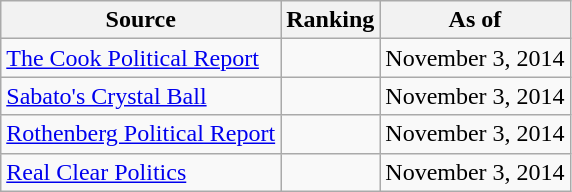<table class="wikitable" style="text-align:center">
<tr>
<th>Source</th>
<th>Ranking</th>
<th>As of</th>
</tr>
<tr>
<td align=left><a href='#'>The Cook Political Report</a></td>
<td></td>
<td>November 3, 2014</td>
</tr>
<tr>
<td align=left><a href='#'>Sabato's Crystal Ball</a></td>
<td></td>
<td>November 3, 2014</td>
</tr>
<tr>
<td align=left><a href='#'>Rothenberg Political Report</a></td>
<td></td>
<td>November 3, 2014</td>
</tr>
<tr>
<td align=left><a href='#'>Real Clear Politics</a></td>
<td></td>
<td>November 3, 2014</td>
</tr>
</table>
